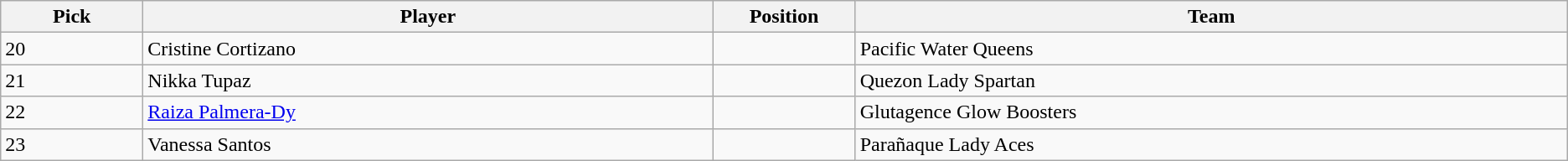<table class="wikitable sortable">
<tr>
<th style="width:5%;">Pick</th>
<th style="width:20%;">Player</th>
<th style="width:5%;">Position</th>
<th style="width:25%;">Team</th>
</tr>
<tr>
<td>20</td>
<td>Cristine Cortizano</td>
<td></td>
<td>Pacific Water Queens</td>
</tr>
<tr>
<td>21</td>
<td>Nikka Tupaz</td>
<td></td>
<td>Quezon Lady Spartan</td>
</tr>
<tr>
<td>22</td>
<td><a href='#'>Raiza Palmera-Dy</a></td>
<td></td>
<td>Glutagence Glow Boosters</td>
</tr>
<tr>
<td>23</td>
<td>Vanessa Santos</td>
<td></td>
<td>Parañaque Lady Aces</td>
</tr>
</table>
